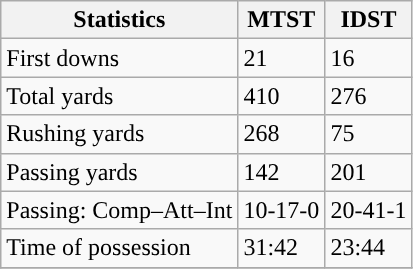<table class="wikitable" style="float: left;">
<tr>
<th>Statistics</th>
<th>MTST</th>
<th>IDST</th>
</tr>
<tr>
<td>First downs</td>
<td>21</td>
<td>16</td>
</tr>
<tr>
<td>Total yards</td>
<td>410</td>
<td>276</td>
</tr>
<tr>
<td>Rushing yards</td>
<td>268</td>
<td>75</td>
</tr>
<tr>
<td>Passing yards</td>
<td>142</td>
<td>201</td>
</tr>
<tr>
<td>Passing: Comp–Att–Int</td>
<td>10-17-0</td>
<td>20-41-1</td>
</tr>
<tr>
<td>Time of possession</td>
<td>31:42</td>
<td>23:44</td>
</tr>
<tr>
</tr>
</table>
